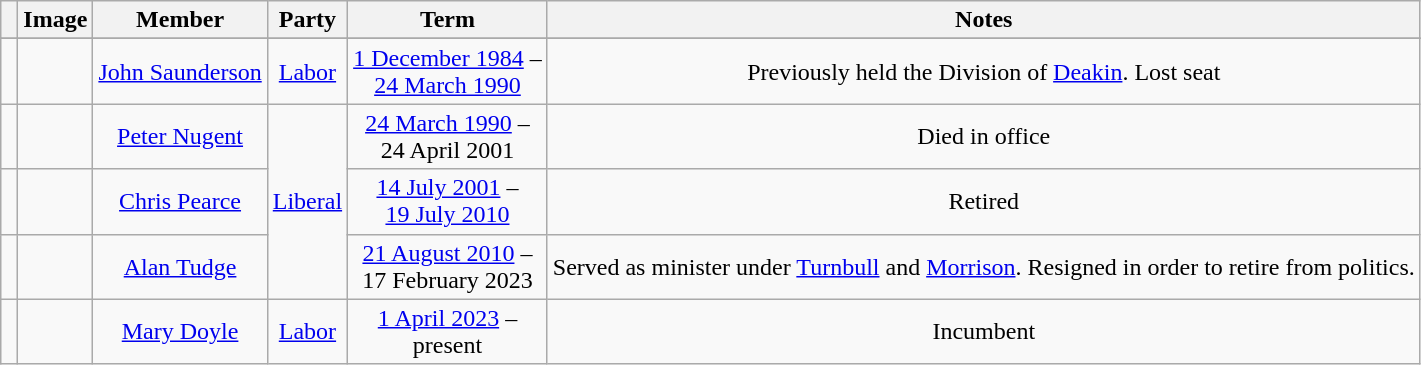<table class=wikitable style="text-align:center">
<tr>
<th></th>
<th>Image</th>
<th>Member</th>
<th>Party</th>
<th>Term</th>
<th>Notes</th>
</tr>
<tr>
</tr>
<tr>
<td> </td>
<td></td>
<td><a href='#'>John Saunderson</a><br></td>
<td><a href='#'>Labor</a></td>
<td nowrap><a href='#'>1 December 1984</a> –<br><a href='#'>24 March 1990</a></td>
<td>Previously held the Division of <a href='#'>Deakin</a>. Lost seat</td>
</tr>
<tr>
<td> </td>
<td></td>
<td><a href='#'>Peter Nugent</a><br></td>
<td rowspan="3"><a href='#'>Liberal</a></td>
<td nowrap><a href='#'>24 March 1990</a> –<br>24 April 2001</td>
<td>Died in office</td>
</tr>
<tr>
<td> </td>
<td></td>
<td><a href='#'>Chris Pearce</a><br></td>
<td nowrap><a href='#'>14 July 2001</a> –<br><a href='#'>19 July 2010</a></td>
<td>Retired</td>
</tr>
<tr>
<td> </td>
<td></td>
<td><a href='#'>Alan Tudge</a><br></td>
<td nowrap><a href='#'>21 August 2010</a> –<br>17 February 2023</td>
<td>Served as minister under <a href='#'>Turnbull</a> and <a href='#'>Morrison</a>. Resigned in order to retire from politics.</td>
</tr>
<tr>
<td> </td>
<td></td>
<td><a href='#'>Mary Doyle</a><br></td>
<td><a href='#'>Labor</a></td>
<td nowrap><a href='#'>1 April 2023</a> –<br>present</td>
<td>Incumbent</td>
</tr>
</table>
